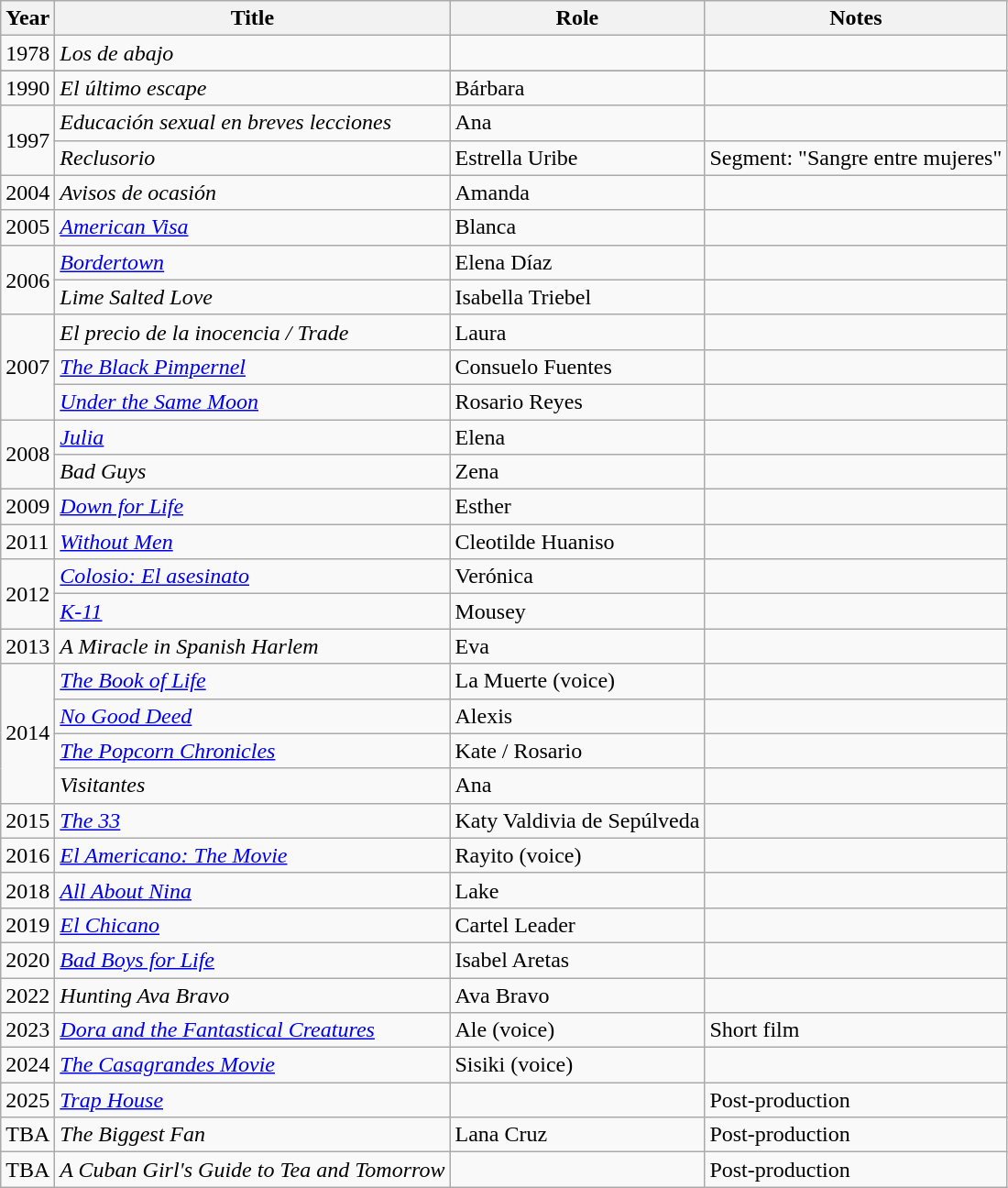<table class="wikitable sortable">
<tr>
<th>Year</th>
<th>Title</th>
<th>Role</th>
<th class="unsortable">Notes</th>
</tr>
<tr>
<td>1978</td>
<td><em>Los de abajo</em></td>
<td></td>
<td></td>
</tr>
<tr>
</tr>
<tr>
<td>1990</td>
<td><em>El último escape</em></td>
<td>Bárbara</td>
<td></td>
</tr>
<tr>
<td rowspan="2">1997</td>
<td><em>Educación sexual en breves lecciones</em></td>
<td>Ana</td>
<td></td>
</tr>
<tr>
<td><em>Reclusorio</em></td>
<td>Estrella Uribe</td>
<td>Segment: "Sangre entre mujeres"</td>
</tr>
<tr>
<td>2004</td>
<td><em>Avisos de ocasión</em></td>
<td>Amanda</td>
<td></td>
</tr>
<tr>
<td>2005</td>
<td><em><a href='#'>American Visa</a></em></td>
<td>Blanca</td>
<td></td>
</tr>
<tr>
<td rowspan="2">2006</td>
<td><em><a href='#'>Bordertown</a></em></td>
<td>Elena Díaz</td>
<td></td>
</tr>
<tr>
<td><em>Lime Salted Love</em></td>
<td>Isabella Triebel</td>
<td></td>
</tr>
<tr>
<td rowspan="3">2007</td>
<td><em>El precio de la inocencia / Trade</em></td>
<td>Laura</td>
<td></td>
</tr>
<tr>
<td><em><a href='#'>The Black Pimpernel</a></em></td>
<td>Consuelo Fuentes</td>
<td></td>
</tr>
<tr>
<td><em><a href='#'>Under the Same Moon</a></em></td>
<td>Rosario Reyes</td>
<td></td>
</tr>
<tr>
<td rowspan="2">2008</td>
<td><em><a href='#'>Julia</a></em></td>
<td>Elena</td>
<td></td>
</tr>
<tr>
<td><em>Bad Guys</em></td>
<td>Zena</td>
<td></td>
</tr>
<tr>
<td>2009</td>
<td><em><a href='#'>Down for Life</a></em></td>
<td>Esther</td>
<td></td>
</tr>
<tr>
<td>2011</td>
<td><em><a href='#'>Without Men</a></em></td>
<td>Cleotilde Huaniso</td>
<td></td>
</tr>
<tr>
<td rowspan="2">2012</td>
<td><em><a href='#'>Colosio: El asesinato</a></em></td>
<td>Verónica</td>
<td></td>
</tr>
<tr>
<td><em><a href='#'>K-11</a></em></td>
<td>Mousey</td>
<td></td>
</tr>
<tr>
<td>2013</td>
<td><em>A Miracle in Spanish Harlem</em></td>
<td>Eva</td>
<td></td>
</tr>
<tr>
<td rowspan="4">2014</td>
<td><em><a href='#'>The Book of Life</a></em></td>
<td>La Muerte (voice)</td>
<td></td>
</tr>
<tr>
<td><em><a href='#'>No Good Deed</a></em></td>
<td>Alexis</td>
<td></td>
</tr>
<tr>
<td><em><a href='#'>The Popcorn Chronicles</a></em></td>
<td>Kate / Rosario</td>
<td></td>
</tr>
<tr>
<td><em>Visitantes</em></td>
<td>Ana</td>
<td></td>
</tr>
<tr>
<td>2015</td>
<td><em><a href='#'>The 33</a></em></td>
<td>Katy Valdivia de Sepúlveda</td>
<td></td>
</tr>
<tr>
<td>2016</td>
<td><em><a href='#'>El Americano: The Movie</a></em></td>
<td>Rayito (voice)</td>
<td></td>
</tr>
<tr>
<td>2018</td>
<td><em><a href='#'>All About Nina</a></em></td>
<td>Lake</td>
<td></td>
</tr>
<tr>
<td>2019</td>
<td><em><a href='#'>El Chicano</a></em></td>
<td>Cartel Leader</td>
<td></td>
</tr>
<tr>
<td>2020</td>
<td><em><a href='#'>Bad Boys for Life</a></em></td>
<td>Isabel Aretas</td>
<td></td>
</tr>
<tr>
<td>2022</td>
<td><em>Hunting Ava Bravo</em></td>
<td>Ava Bravo</td>
<td></td>
</tr>
<tr>
<td>2023</td>
<td><em><a href='#'>Dora and the Fantastical Creatures</a></em></td>
<td>Ale (voice)</td>
<td>Short film</td>
</tr>
<tr>
<td>2024</td>
<td><em><a href='#'>The Casagrandes Movie</a></em></td>
<td>Sisiki (voice)</td>
<td></td>
</tr>
<tr>
<td>2025</td>
<td><em><a href='#'>Trap House</a></em></td>
<td></td>
<td>Post-production</td>
</tr>
<tr>
<td>TBA</td>
<td><em>The Biggest Fan</em></td>
<td>Lana Cruz</td>
<td>Post-production</td>
</tr>
<tr>
<td>TBA</td>
<td><em>A Cuban Girl's Guide to Tea and Tomorrow</em></td>
<td></td>
<td>Post-production</td>
</tr>
</table>
